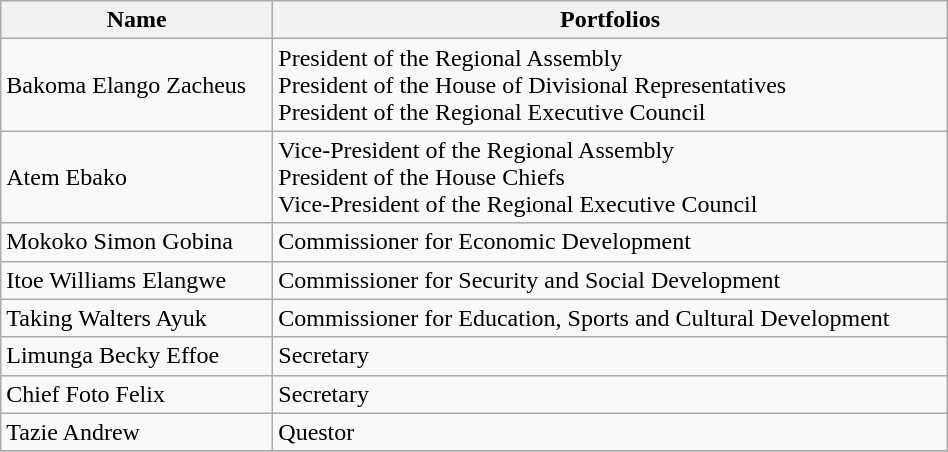<table class="wikitable" style="width:50%;">
<tr>
<th>Name</th>
<th>Portfolios</th>
</tr>
<tr>
<td>Bakoma Elango Zacheus</td>
<td>President of the Regional Assembly<br>President of the House of Divisional Representatives<br>President of the Regional Executive Council</td>
</tr>
<tr>
<td>Atem Ebako</td>
<td>Vice-President of the Regional Assembly<br>President of the House Chiefs<br>Vice-President of the Regional Executive Council</td>
</tr>
<tr>
<td>Mokoko Simon Gobina</td>
<td>Commissioner for Economic Development</td>
</tr>
<tr>
<td>Itoe Williams Elangwe</td>
<td>Commissioner for Security and Social Development</td>
</tr>
<tr>
<td>Taking Walters Ayuk</td>
<td>Commissioner for Education, Sports and Cultural Development</td>
</tr>
<tr>
<td>Limunga Becky Effoe</td>
<td>Secretary</td>
</tr>
<tr>
<td>Chief Foto Felix</td>
<td>Secretary</td>
</tr>
<tr>
<td>Tazie Andrew</td>
<td>Questor</td>
</tr>
<tr>
</tr>
</table>
